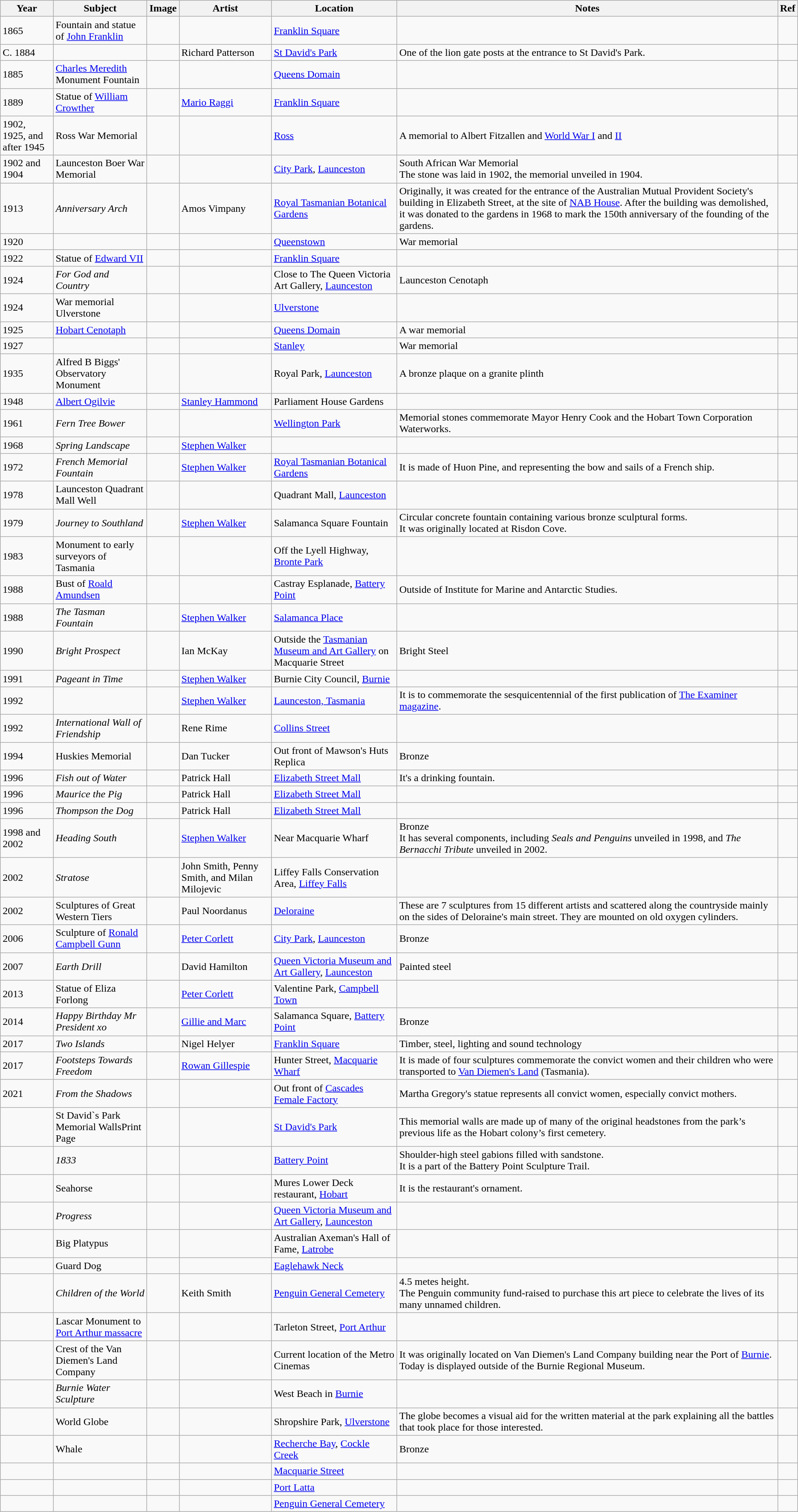<table class="wikitable sortable">
<tr>
<th><strong>Year</strong></th>
<th><strong>Subject</strong></th>
<th><strong>Image</strong></th>
<th><strong>Artist</strong></th>
<th>Location</th>
<th><strong>Notes</strong></th>
<th><strong>Ref</strong></th>
</tr>
<tr>
<td>1865</td>
<td>Fountain and statue of <a href='#'>John Franklin</a></td>
<td></td>
<td></td>
<td><a href='#'>Franklin Square</a><br></td>
<td></td>
<td></td>
</tr>
<tr>
<td>C. 1884</td>
<td></td>
<td></td>
<td>Richard Patterson</td>
<td><a href='#'>St David's Park</a><br></td>
<td>One of the lion gate posts at the entrance to St David's Park.</td>
<td></td>
</tr>
<tr>
<td>1885</td>
<td><a href='#'>Charles Meredith</a> Monument Fountain</td>
<td></td>
<td></td>
<td><a href='#'>Queens Domain</a><br></td>
<td></td>
<td></td>
</tr>
<tr>
<td>1889</td>
<td>Statue of <a href='#'>William Crowther</a></td>
<td></td>
<td><a href='#'>Mario Raggi</a></td>
<td><a href='#'>Franklin Square</a><br></td>
<td></td>
<td></td>
</tr>
<tr>
<td>1902, 1925, and after 1945</td>
<td>Ross War Memorial</td>
<td></td>
<td></td>
<td><a href='#'>Ross</a><br></td>
<td>A memorial to Albert Fitzallen and <a href='#'>World War I</a> and <a href='#'>II</a></td>
<td></td>
</tr>
<tr>
<td>1902 and 1904</td>
<td>Launceston Boer War Memorial</td>
<td></td>
<td></td>
<td><a href='#'>City Park</a>, <a href='#'>Launceston</a><br></td>
<td>South African War Memorial<br>The stone was laid in 1902, the memorial unveiled in 1904.</td>
<td></td>
</tr>
<tr>
<td>1913</td>
<td><em>Anniversary Arch</em></td>
<td></td>
<td>Amos Vimpany</td>
<td><a href='#'>Royal Tasmanian Botanical Gardens</a><br></td>
<td>Originally, it was created for the entrance of the Australian Mutual Provident Society's building in Elizabeth Street, at the site of <a href='#'>NAB House</a>. After the building was demolished, it was donated to the gardens in 1968 to mark the 150th anniversary of the founding of the gardens.</td>
<td></td>
</tr>
<tr>
<td>1920</td>
<td></td>
<td></td>
<td></td>
<td><a href='#'>Queenstown</a><br></td>
<td>War memorial</td>
<td></td>
</tr>
<tr>
<td>1922</td>
<td>Statue of <a href='#'>Edward VII</a></td>
<td></td>
<td></td>
<td><a href='#'>Franklin Square</a><br></td>
<td></td>
<td></td>
</tr>
<tr>
<td>1924</td>
<td><em>For God and Country</em></td>
<td></td>
<td></td>
<td>Close to The Queen Victoria Art Gallery, <a href='#'>Launceston</a><br></td>
<td>Launceston Cenotaph</td>
<td></td>
</tr>
<tr>
<td>1924</td>
<td>War memorial Ulverstone</td>
<td></td>
<td></td>
<td><a href='#'>Ulverstone</a><br></td>
<td></td>
<td></td>
</tr>
<tr>
<td>1925</td>
<td><a href='#'>Hobart Cenotaph</a></td>
<td></td>
<td></td>
<td><a href='#'>Queens Domain</a><br></td>
<td>A war memorial</td>
<td></td>
</tr>
<tr>
<td>1927</td>
<td></td>
<td></td>
<td></td>
<td><a href='#'>Stanley</a><br></td>
<td>War memorial</td>
<td></td>
</tr>
<tr>
<td>1935</td>
<td>Alfred B Biggs' Observatory Monument</td>
<td></td>
<td></td>
<td>Royal Park, <a href='#'>Launceston</a><br></td>
<td>A bronze plaque on a granite plinth</td>
<td></td>
</tr>
<tr>
<td>1948</td>
<td><a href='#'>Albert Ogilvie</a></td>
<td></td>
<td><a href='#'>Stanley Hammond</a></td>
<td>Parliament House Gardens<br></td>
<td></td>
<td></td>
</tr>
<tr>
<td>1961</td>
<td><em>Fern Tree Bower</em></td>
<td></td>
<td></td>
<td><a href='#'>Wellington Park</a><br></td>
<td>Memorial stones commemorate Mayor Henry Cook and the Hobart Town Corporation Waterworks.</td>
<td></td>
</tr>
<tr>
<td>1968</td>
<td><em>Spring Landscape</em></td>
<td></td>
<td><a href='#'>Stephen Walker</a></td>
<td></td>
<td></td>
<td></td>
</tr>
<tr>
<td>1972</td>
<td><em>French Memorial Fountain</em></td>
<td></td>
<td><a href='#'>Stephen Walker</a></td>
<td><a href='#'>Royal Tasmanian Botanical Gardens</a><br></td>
<td>It is made of Huon Pine, and representing the bow and sails of a French ship.</td>
<td></td>
</tr>
<tr>
<td>1978</td>
<td>Launceston Quadrant Mall Well</td>
<td></td>
<td></td>
<td>Quadrant Mall, <a href='#'>Launceston</a><br></td>
<td></td>
<td></td>
</tr>
<tr>
<td>1979</td>
<td><em>Journey to Southland</em></td>
<td></td>
<td><a href='#'>Stephen Walker</a></td>
<td>Salamanca Square Fountain<br></td>
<td>Circular concrete fountain containing various bronze sculptural forms.<br>It was originally located at Risdon Cove.</td>
<td></td>
</tr>
<tr>
<td>1983</td>
<td>Monument to early surveyors of Tasmania</td>
<td></td>
<td></td>
<td>Off the Lyell Highway, <a href='#'>Bronte Park</a><br></td>
<td></td>
<td></td>
</tr>
<tr>
<td>1988</td>
<td>Bust of <a href='#'>Roald Amundsen</a></td>
<td></td>
<td></td>
<td>Castray Esplanade, <a href='#'>Battery Point</a><br></td>
<td>Outside of Institute for Marine and Antarctic Studies.</td>
<td></td>
</tr>
<tr>
<td>1988</td>
<td><em>The Tasman Fountain</em></td>
<td></td>
<td><a href='#'>Stephen Walker</a></td>
<td><a href='#'>Salamanca Place</a><br></td>
<td></td>
<td></td>
</tr>
<tr>
<td>1990</td>
<td><em>Bright Prospect</em></td>
<td></td>
<td>Ian McKay</td>
<td>Outside the <a href='#'>Tasmanian Museum and Art Gallery</a> on Macquarie Street<br></td>
<td>Bright Steel</td>
<td></td>
</tr>
<tr>
<td>1991</td>
<td><em>Pageant in Time</em></td>
<td></td>
<td><a href='#'>Stephen Walker</a></td>
<td>Burnie City Council, <a href='#'>Burnie</a><br></td>
<td></td>
<td></td>
</tr>
<tr>
<td>1992</td>
<td></td>
<td></td>
<td><a href='#'>Stephen Walker</a></td>
<td><a href='#'>Launceston, Tasmania</a><br></td>
<td>It is to commemorate the sesquicentennial of the first publication of <a href='#'>The Examiner magazine</a>.</td>
<td></td>
</tr>
<tr>
<td>1992</td>
<td><em>International Wall of Friendship</em></td>
<td></td>
<td>Rene Rime</td>
<td><a href='#'>Collins Street</a><br></td>
<td></td>
<td></td>
</tr>
<tr>
<td>1994</td>
<td>Huskies Memorial</td>
<td></td>
<td>Dan Tucker</td>
<td>Out front of Mawson's Huts Replica<br></td>
<td>Bronze</td>
<td></td>
</tr>
<tr>
<td>1996</td>
<td><em>Fish out of Water</em></td>
<td></td>
<td>Patrick Hall</td>
<td><a href='#'>Elizabeth Street Mall</a><br></td>
<td>It's a drinking fountain.</td>
<td></td>
</tr>
<tr>
<td>1996</td>
<td><em>Maurice the Pig</em></td>
<td></td>
<td>Patrick Hall</td>
<td><a href='#'>Elizabeth Street Mall</a><br></td>
<td></td>
<td></td>
</tr>
<tr>
<td>1996</td>
<td><em>Thompson the Dog</em></td>
<td></td>
<td>Patrick Hall</td>
<td><a href='#'>Elizabeth Street Mall</a><br></td>
<td></td>
<td></td>
</tr>
<tr>
<td>1998 and 2002</td>
<td><em>Heading South</em></td>
<td></td>
<td><a href='#'>Stephen Walker</a></td>
<td>Near Macquarie Wharf<br></td>
<td>Bronze<br>It has several components, including <em>Seals and Penguins</em> unveiled in 1998, and <em>The Bernacchi Tribute</em> unveiled in 2002.</td>
<td></td>
</tr>
<tr>
<td>2002</td>
<td><em>Stratose</em></td>
<td></td>
<td>John Smith, Penny Smith, and Milan Milojevic</td>
<td>Liffey Falls Conservation Area, <a href='#'>Liffey Falls</a></td>
<td></td>
<td></td>
</tr>
<tr>
<td>2002</td>
<td>Sculptures of Great Western Tiers</td>
<td><br></td>
<td>Paul Noordanus</td>
<td><a href='#'>Deloraine</a></td>
<td>These are 7 sculptures from 15 different artists and scattered along the countryside mainly on the sides of Deloraine's main street. They are mounted on old oxygen cylinders.</td>
<td></td>
</tr>
<tr>
<td>2006</td>
<td>Sculpture of <a href='#'>Ronald Campbell Gunn</a></td>
<td></td>
<td><a href='#'>Peter Corlett</a></td>
<td><a href='#'>City Park</a>, <a href='#'>Launceston</a><br></td>
<td>Bronze</td>
<td></td>
</tr>
<tr>
<td>2007</td>
<td><em>Earth Drill</em></td>
<td></td>
<td>David Hamilton</td>
<td><a href='#'>Queen Victoria Museum and Art Gallery</a>, <a href='#'>Launceston</a><br></td>
<td>Painted steel</td>
<td></td>
</tr>
<tr>
<td>2013</td>
<td>Statue of Eliza Forlong</td>
<td></td>
<td><a href='#'>Peter Corlett</a></td>
<td>Valentine Park, <a href='#'>Campbell Town</a><br></td>
<td></td>
<td></td>
</tr>
<tr>
<td>2014</td>
<td><em>Happy Birthday Mr President xo</em></td>
<td></td>
<td><a href='#'>Gillie and Marc</a></td>
<td>Salamanca Square, <a href='#'>Battery Point</a><br></td>
<td>Bronze</td>
<td></td>
</tr>
<tr>
<td>2017</td>
<td><em>Two Islands</em></td>
<td></td>
<td>Nigel Helyer</td>
<td><a href='#'>Franklin Square</a><br></td>
<td>Timber, steel, lighting and sound technology</td>
<td></td>
</tr>
<tr>
<td>2017</td>
<td><em>Footsteps Towards Freedom</em></td>
<td></td>
<td><a href='#'>Rowan Gillespie</a></td>
<td>Hunter Street, <a href='#'>Macquarie Wharf</a><br></td>
<td>It is made of four sculptures commemorate the convict women and their children who were transported to <a href='#'>Van Diemen's Land</a> (Tasmania).</td>
<td></td>
</tr>
<tr>
<td>2021</td>
<td><em>From the Shadows</em></td>
<td></td>
<td></td>
<td>Out front of <a href='#'>Cascades Female Factory</a><br></td>
<td>Martha Gregory's statue represents all convict women, especially convict mothers.</td>
<td></td>
</tr>
<tr>
<td></td>
<td>St David`s Park Memorial WallsPrint Page</td>
<td></td>
<td></td>
<td><a href='#'>St David's Park</a><br></td>
<td>This memorial walls are made up of many of the original headstones from the park’s previous life as the Hobart colony’s first cemetery.</td>
<td></td>
</tr>
<tr>
<td></td>
<td><em>1833</em></td>
<td></td>
<td></td>
<td><a href='#'>Battery Point</a><br></td>
<td>Shoulder-high steel gabions filled with sandstone.<br>It is a part of the Battery Point Sculpture Trail.</td>
<td></td>
</tr>
<tr>
<td></td>
<td>Seahorse</td>
<td></td>
<td></td>
<td>Mures Lower Deck restaurant, <a href='#'>Hobart</a><br></td>
<td>It is the restaurant's ornament.</td>
<td></td>
</tr>
<tr>
<td></td>
<td><em>Progress</em></td>
<td></td>
<td></td>
<td><a href='#'>Queen Victoria Museum and Art Gallery</a>, <a href='#'>Launceston</a><br></td>
<td></td>
<td></td>
</tr>
<tr>
<td></td>
<td>Big Platypus</td>
<td></td>
<td></td>
<td>Australian Axeman's Hall of Fame, <a href='#'>Latrobe</a><br></td>
<td></td>
<td></td>
</tr>
<tr>
<td></td>
<td>Guard Dog</td>
<td></td>
<td></td>
<td><a href='#'>Eaglehawk Neck</a></td>
<td></td>
<td></td>
</tr>
<tr>
<td></td>
<td><em>Children of the World</em></td>
<td></td>
<td>Keith Smith</td>
<td><a href='#'>Penguin General Cemetery</a></td>
<td>4.5 metes height.<br>The Penguin community fund-raised to purchase this art piece to celebrate the lives of its many unnamed children.</td>
<td></td>
</tr>
<tr>
<td></td>
<td>Lascar Monument to <a href='#'>Port Arthur massacre</a></td>
<td></td>
<td></td>
<td>Tarleton Street, <a href='#'>Port Arthur</a><br></td>
<td></td>
<td></td>
</tr>
<tr>
<td></td>
<td>Crest of the Van Diemen's Land Company</td>
<td></td>
<td></td>
<td>Current location of the Metro Cinemas<br></td>
<td>It was originally located on Van Diemen's Land Company building near the Port of <a href='#'>Burnie</a>.<br>Today is displayed outside of the Burnie Regional Museum.</td>
<td></td>
</tr>
<tr>
<td></td>
<td><em>Burnie Water Sculpture</em></td>
<td></td>
<td></td>
<td>West Beach in <a href='#'>Burnie</a><br></td>
<td></td>
<td></td>
</tr>
<tr>
<td></td>
<td>World Globe</td>
<td></td>
<td></td>
<td>Shropshire Park, <a href='#'>Ulverstone</a><br></td>
<td>The globe becomes a visual aid for the written material at the park explaining all the battles that took place for those interested.</td>
<td></td>
</tr>
<tr>
<td></td>
<td>Whale</td>
<td></td>
<td></td>
<td><a href='#'>Recherche Bay</a>, <a href='#'>Cockle Creek</a></td>
<td>Bronze</td>
<td></td>
</tr>
<tr>
<td></td>
<td></td>
<td></td>
<td></td>
<td><a href='#'>Macquarie Street</a><br></td>
<td></td>
<td></td>
</tr>
<tr>
<td></td>
<td></td>
<td></td>
<td></td>
<td><a href='#'>Port Latta</a><br></td>
<td></td>
<td></td>
</tr>
<tr>
<td></td>
<td></td>
<td></td>
<td></td>
<td><a href='#'>Penguin General Cemetery</a></td>
<td></td>
<td></td>
</tr>
</table>
